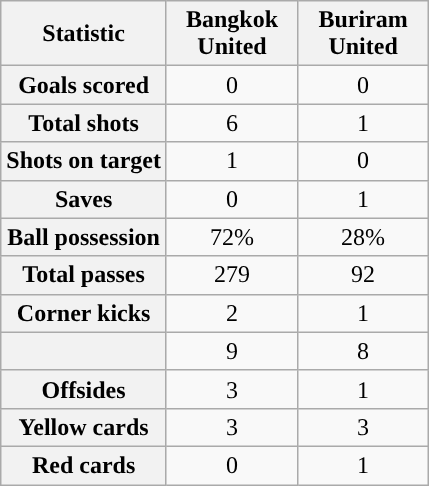<table class="wikitable plainrowheaders" style="text-align:center">
<tr>
<th scope="col">Statistic</th>
<th scope="col" style="width:80px">Bangkok United</th>
<th scope="col" style="width:80px">Buriram United</th>
</tr>
<tr>
<th scope=row>Goals scored</th>
<td>0</td>
<td>0</td>
</tr>
<tr>
<th scope=row>Total shots</th>
<td>6</td>
<td>1</td>
</tr>
<tr>
<th scope=row>Shots on target</th>
<td>1</td>
<td>0</td>
</tr>
<tr>
<th scope=row>Saves</th>
<td>0</td>
<td>1</td>
</tr>
<tr>
<th scope=row>Ball possession</th>
<td>72%</td>
<td>28%</td>
</tr>
<tr>
<th scope=row>Total passes</th>
<td>279</td>
<td>92</td>
</tr>
<tr>
<th scope=row>Corner kicks</th>
<td>2</td>
<td>1</td>
</tr>
<tr>
<th scope=row></th>
<td>9</td>
<td>8</td>
</tr>
<tr>
<th scope=row>Offsides</th>
<td>3</td>
<td>1</td>
</tr>
<tr>
<th scope=row>Yellow cards</th>
<td>3</td>
<td>3</td>
</tr>
<tr>
<th scope=row>Red cards</th>
<td>0</td>
<td>1</td>
</tr>
</table>
